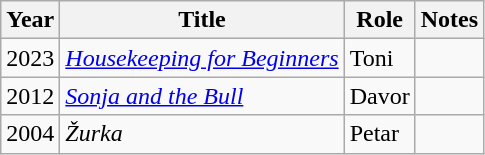<table class="wikitable sortable">
<tr>
<th>Year</th>
<th>Title</th>
<th>Role</th>
<th class="unsortable">Notes</th>
</tr>
<tr>
<td>2023</td>
<td><em><a href='#'>Housekeeping for Beginners</a></em></td>
<td>Toni</td>
</tr>
<tr>
<td>2012</td>
<td><em><a href='#'>Sonja and the Bull</a></em></td>
<td>Davor</td>
<td></td>
</tr>
<tr>
<td>2004</td>
<td><em>Žurka</em></td>
<td>Petar</td>
<td></td>
</tr>
</table>
